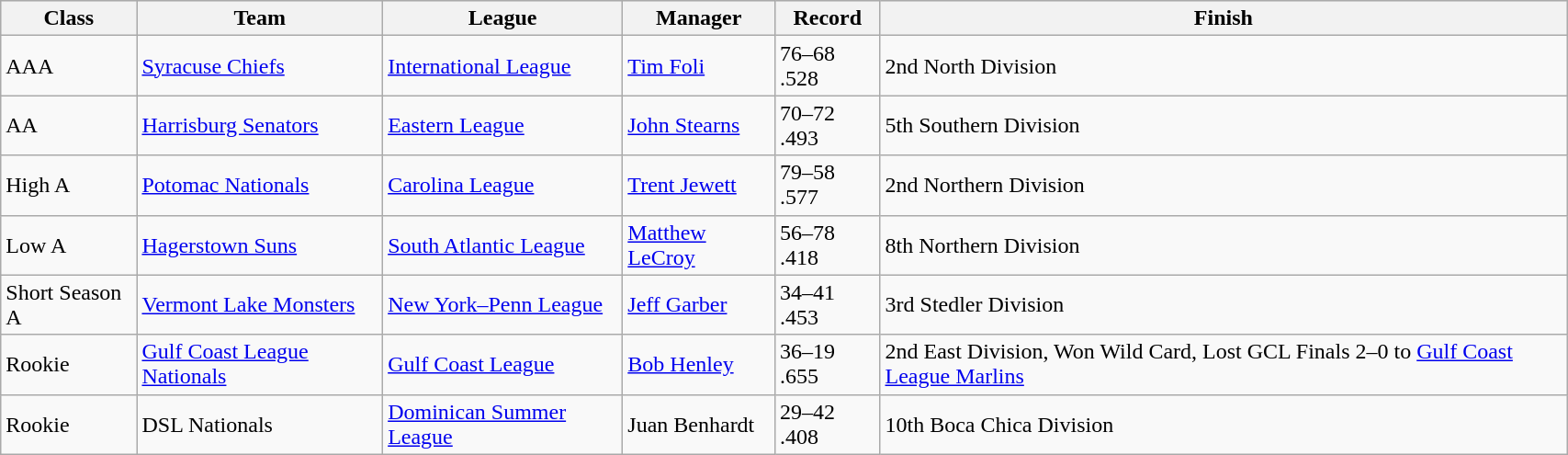<table class="wikitable" style="width:90%;">
<tr style="text-align:center; background:#ddd;">
<th>Class</th>
<th>Team</th>
<th>League</th>
<th>Manager</th>
<th>Record</th>
<th>Finish</th>
</tr>
<tr>
<td>AAA</td>
<td><a href='#'>Syracuse Chiefs</a></td>
<td><a href='#'>International League</a></td>
<td><a href='#'>Tim Foli</a></td>
<td>76–68 .528</td>
<td>2nd North Division</td>
</tr>
<tr>
<td>AA</td>
<td><a href='#'>Harrisburg Senators</a></td>
<td><a href='#'>Eastern League</a></td>
<td><a href='#'>John Stearns</a></td>
<td>70–72 .493</td>
<td>5th Southern Division</td>
</tr>
<tr>
<td>High A</td>
<td><a href='#'>Potomac Nationals</a></td>
<td><a href='#'>Carolina League</a></td>
<td><a href='#'>Trent Jewett</a></td>
<td>79–58 .577</td>
<td>2nd Northern Division</td>
</tr>
<tr>
<td>Low A</td>
<td><a href='#'>Hagerstown Suns</a></td>
<td><a href='#'>South Atlantic League</a></td>
<td><a href='#'>Matthew LeCroy</a></td>
<td>56–78 .418</td>
<td>8th Northern Division</td>
</tr>
<tr>
<td>Short Season A</td>
<td><a href='#'>Vermont Lake Monsters</a></td>
<td><a href='#'>New York–Penn League</a></td>
<td><a href='#'>Jeff Garber</a></td>
<td>34–41 .453</td>
<td>3rd Stedler Division</td>
</tr>
<tr>
<td>Rookie</td>
<td><a href='#'>Gulf Coast League Nationals</a></td>
<td><a href='#'>Gulf Coast League</a></td>
<td><a href='#'>Bob Henley</a></td>
<td>36–19 .655</td>
<td>2nd East Division, Won Wild Card, Lost GCL Finals 2–0 to <a href='#'>Gulf Coast League Marlins</a></td>
</tr>
<tr>
<td>Rookie</td>
<td>DSL Nationals</td>
<td><a href='#'>Dominican Summer League</a></td>
<td>Juan Benhardt</td>
<td>29–42 .408</td>
<td>10th Boca Chica Division</td>
</tr>
</table>
